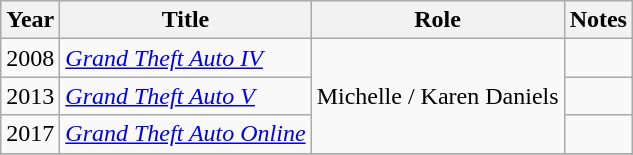<table class="wikitable sortable">
<tr>
<th>Year</th>
<th>Title</th>
<th>Role</th>
<th>Notes</th>
</tr>
<tr>
<td>2008</td>
<td><em><a href='#'>Grand Theft Auto IV</a></em></td>
<td rowspan=3>Michelle / Karen Daniels</td>
<td></td>
</tr>
<tr>
<td>2013</td>
<td><em><a href='#'>Grand Theft Auto V</a></em></td>
<td></td>
</tr>
<tr>
<td>2017</td>
<td><em><a href='#'>Grand Theft Auto Online</a></em></td>
<td></td>
</tr>
<tr>
</tr>
</table>
